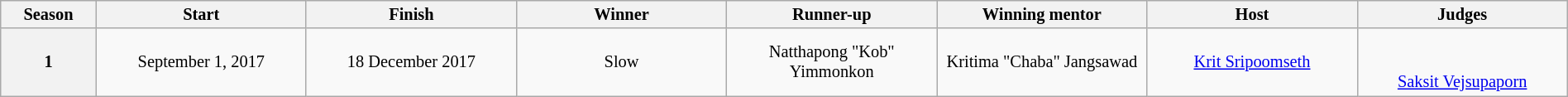<table class="wikitable" style="text-align:center; font-size:85%; line-height:16px; width:100%;">
<tr>
<th scope="col" style="width:05%">Season</th>
<th scope="col" style="width:11%">Start</th>
<th scope="col" style="width:11%">Finish</th>
<th scope="col" style="width:11%">Winner</th>
<th scope="col" style="width:11%">Runner-up</th>
<th scope="col" style="width:11%">Winning mentor</th>
<th scope="col" style="width:11%">Host</th>
<th colspan="4" scope="col" style="width:11%">Judges</th>
</tr>
<tr>
<th>1</th>
<td>September 1, 2017</td>
<td>18 December 2017</td>
<td>Slow</td>
<td>Natthapong "Kob" Yimmonkon</td>
<td>Kritima "Chaba" Jangsawad</td>
<td><a href='#'>Krit Sripoomseth</a></td>
<td><br><br><a href='#'>Saksit Vejsupaporn</a><br></td>
</tr>
</table>
